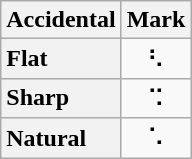<table class="wikitable plainrowheaders" style="text-align: center;">
<tr>
<th scope="col">Accidental</th>
<th scope="col">Mark</th>
</tr>
<tr>
<th scope="row" style="text-align: left;">Flat</th>
<td>⠣</td>
</tr>
<tr>
<th scope="row" style="text-align: left;">Sharp</th>
<td>⠩</td>
</tr>
<tr>
<th scope="row" style="text-align: left;">Natural</th>
<td>⠡</td>
</tr>
</table>
